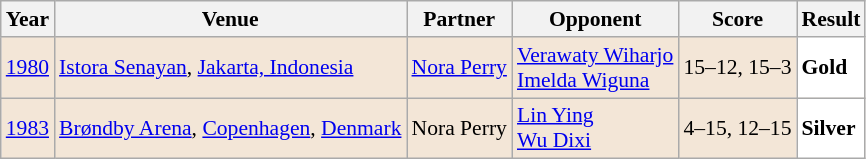<table class="sortable wikitable" style="font-size: 90%;">
<tr>
<th>Year</th>
<th>Venue</th>
<th>Partner</th>
<th>Opponent</th>
<th>Score</th>
<th>Result</th>
</tr>
<tr style="background:#F3E6D7">
<td align="center"><a href='#'>1980</a></td>
<td align="left"><a href='#'>Istora Senayan</a>, <a href='#'>Jakarta, Indonesia</a></td>
<td align="left"> <a href='#'>Nora Perry</a></td>
<td align="left"> <a href='#'>Verawaty Wiharjo</a> <br>  <a href='#'>Imelda Wiguna</a></td>
<td align="left">15–12, 15–3</td>
<td style="text-align:left; background:white"> <strong>Gold</strong></td>
</tr>
<tr style="background:#F3E6D7">
<td align="center"><a href='#'>1983</a></td>
<td align="left"><a href='#'>Brøndby Arena</a>, <a href='#'>Copenhagen</a>, <a href='#'>Denmark</a></td>
<td align="left"> Nora Perry</td>
<td align="left"> <a href='#'>Lin Ying</a><br> <a href='#'>Wu Dixi</a></td>
<td align="left">4–15, 12–15</td>
<td style="text-align:left; background: white"> <strong>Silver</strong></td>
</tr>
</table>
